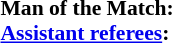<table style="width:100%; font-size:90%;">
<tr>
<td><br><strong>Man of the Match:</strong><br><strong><a href='#'>Assistant referees</a>:</strong></td>
</tr>
</table>
